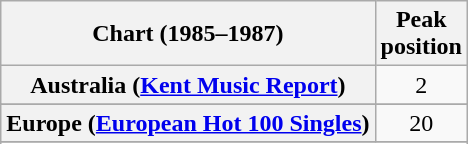<table class="wikitable sortable plainrowheaders" style="text-align:center">
<tr>
<th>Chart (1985–1987)</th>
<th>Peak<br>position</th>
</tr>
<tr>
<th scope="row">Australia (<a href='#'>Kent Music Report</a>)</th>
<td>2</td>
</tr>
<tr>
</tr>
<tr>
</tr>
<tr>
<th scope="row">Europe (<a href='#'>European Hot 100 Singles</a>)</th>
<td>20</td>
</tr>
<tr>
</tr>
<tr>
</tr>
<tr>
</tr>
<tr>
</tr>
<tr>
</tr>
<tr>
</tr>
<tr>
</tr>
</table>
